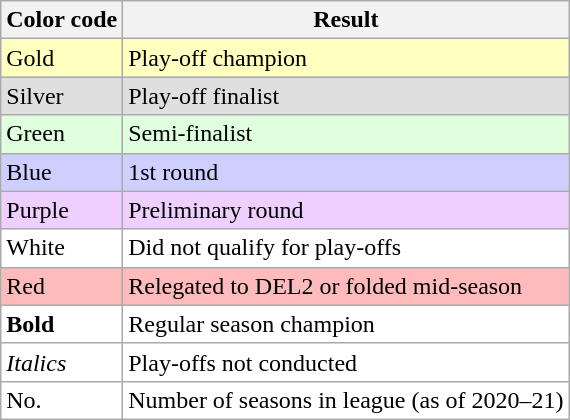<table class="wikitable">
<tr>
<th>Color code</th>
<th>Result</th>
</tr>
<tr style="background:#ffffbf">
<td>Gold</td>
<td>Play-off champion</td>
</tr>
<tr style="background:#dfdfdf">
<td>Silver</td>
<td>Play-off finalist</td>
</tr>
<tr style="background:#dfffdf">
<td>Green</td>
<td>Semi-finalist</td>
</tr>
<tr style="background:#cfcfff">
<td>Blue</td>
<td>1st round</td>
</tr>
<tr style="background:#efcfff">
<td>Purple</td>
<td>Preliminary round</td>
</tr>
<tr style="background:#ffffff">
<td>White</td>
<td>Did not qualify for play-offs</td>
</tr>
<tr style="background:#ffbbbb">
<td>Red</td>
<td>Relegated to DEL2 or folded mid-season</td>
</tr>
<tr style="background:#ffffff">
<td><strong>Bold</strong></td>
<td>Regular season champion</td>
</tr>
<tr style="background:#ffffff">
<td><em>Italics</em></td>
<td>Play-offs not conducted</td>
</tr>
<tr style="background:#ffffff">
<td>No.</td>
<td>Number of seasons in league (as of 2020–21)</td>
</tr>
</table>
